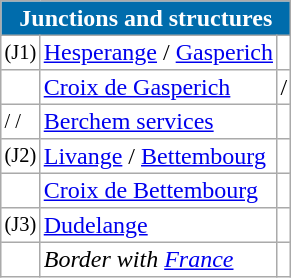<table border="1" cellpadding="2" cellspacing="0" align="left" style="margin-left:0.5em; border:1px solid #aaa; border-collapse:collapse;">
<tr>
<td colspan=3 style="color:#ffffff;background-color:#006CAC; text-align: center;"><strong>Junctions and structures</strong></td>
</tr>
<tr>
<td cellpadding="0" cellspacing="0"  style="font-size:85%; margin:12px"> (J1)</td>
<td><a href='#'>Hesperange</a> / <a href='#'>Gasperich</a></td>
<td></td>
</tr>
<tr>
<td style="font-size:85%;"></td>
<td><a href='#'>Croix de Gasperich</a></td>
<td> / </td>
</tr>
<tr>
<td style="font-size:85%;"> /  / </td>
<td><a href='#'>Berchem services</a></td>
<td></td>
</tr>
<tr>
<td style="font-size:85%;"> (J2)</td>
<td><a href='#'>Livange</a> / <a href='#'>Bettembourg</a></td>
<td></td>
</tr>
<tr>
<td style="font-size:85%;"></td>
<td><a href='#'>Croix de Bettembourg</a></td>
<td></td>
</tr>
<tr>
<td style="font-size:85%;"> (J3)</td>
<td><a href='#'>Dudelange</a></td>
<td></td>
</tr>
<tr>
<td style="font-size:85%;"></td>
<td><em>Border with <a href='#'>France</a></em></td>
<td></td>
</tr>
</table>
